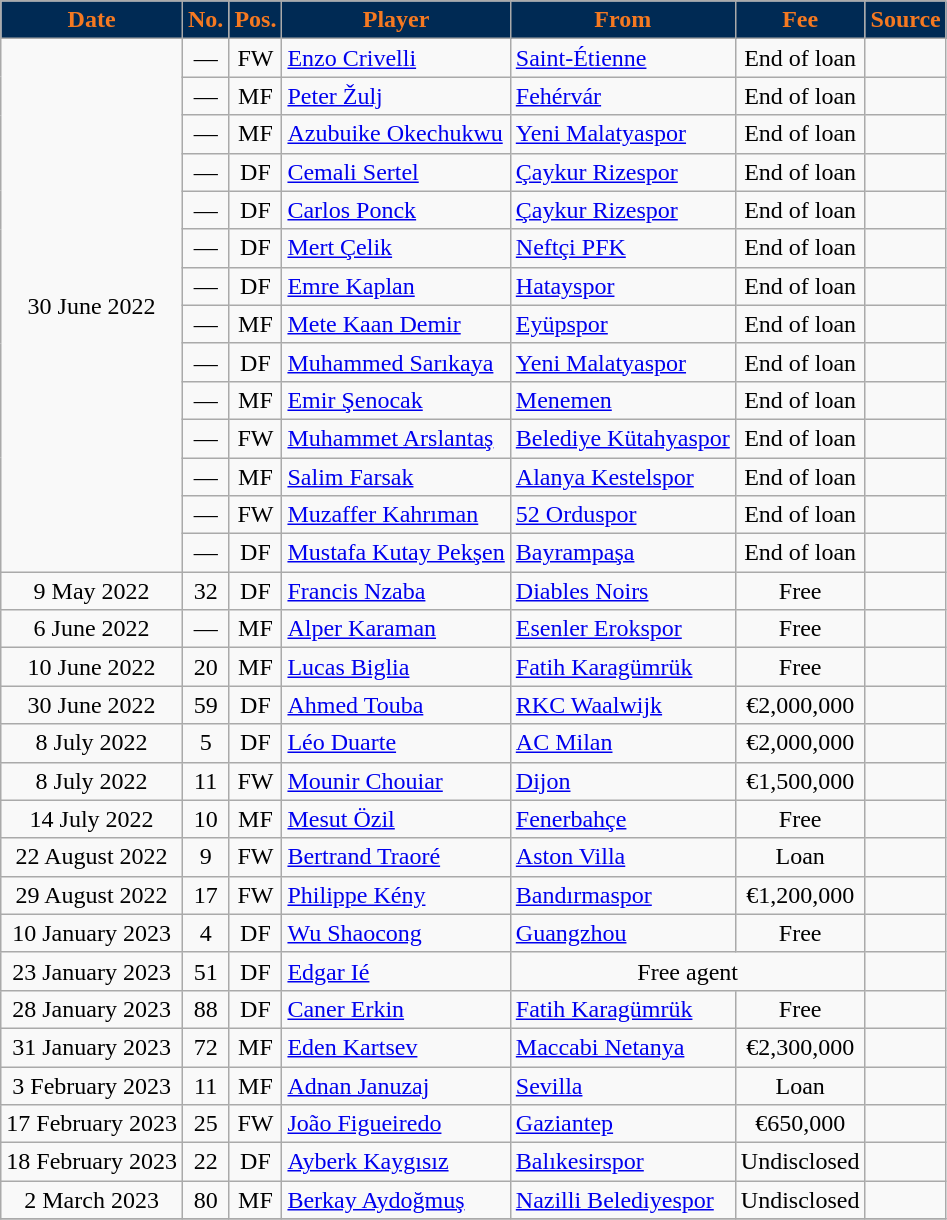<table class="wikitable sortable" style="text-align:center;">
<tr>
<th scope="col" style="background-color:#002a54;color:#f57921">Date</th>
<th scope="col" style="background-color:#002a54;color:#f57921">No.</th>
<th scope="col" style="background-color:#002a54;color:#f57921">Pos.</th>
<th scope="col" style="background-color:#002a54;color:#f57921">Player</th>
<th scope="col" style="background-color:#002a54;color:#f57921">From</th>
<th scope="col" style="background-color:#002a54;color:#f57921" data-sort-type="currency">Fee</th>
<th scope="col" class="unsortable" style="background-color:#002a54;color:#f57921">Source</th>
</tr>
<tr>
<td rowspan="14">30 June 2022</td>
<td>—</td>
<td>FW</td>
<td align=left> <a href='#'>Enzo Crivelli</a></td>
<td align=left> <a href='#'>Saint-Étienne</a></td>
<td>End of loan</td>
<td></td>
</tr>
<tr>
<td>—</td>
<td>MF</td>
<td align=left> <a href='#'>Peter Žulj</a></td>
<td align=left> <a href='#'>Fehérvár</a></td>
<td>End of loan</td>
<td></td>
</tr>
<tr>
<td>—</td>
<td>MF</td>
<td align=left> <a href='#'>Azubuike Okechukwu</a></td>
<td align=left> <a href='#'>Yeni Malatyaspor</a></td>
<td>End of loan</td>
<td></td>
</tr>
<tr>
<td>—</td>
<td>DF</td>
<td align=left> <a href='#'>Cemali Sertel</a></td>
<td align=left> <a href='#'>Çaykur Rizespor</a></td>
<td>End of loan</td>
<td></td>
</tr>
<tr>
<td>—</td>
<td>DF</td>
<td align=left> <a href='#'>Carlos Ponck</a></td>
<td align=left> <a href='#'>Çaykur Rizespor</a></td>
<td>End of loan</td>
<td></td>
</tr>
<tr>
<td>—</td>
<td>DF</td>
<td align=left> <a href='#'>Mert Çelik</a></td>
<td align=left> <a href='#'>Neftçi PFK</a></td>
<td>End of loan</td>
<td></td>
</tr>
<tr>
<td>—</td>
<td>DF</td>
<td align=left> <a href='#'>Emre Kaplan</a></td>
<td align=left> <a href='#'>Hatayspor</a></td>
<td>End of loan</td>
<td></td>
</tr>
<tr>
<td>—</td>
<td>MF</td>
<td align=left> <a href='#'>Mete Kaan Demir</a></td>
<td align=left> <a href='#'>Eyüpspor</a></td>
<td>End of loan</td>
<td></td>
</tr>
<tr>
<td>—</td>
<td>DF</td>
<td align=left> <a href='#'>Muhammed Sarıkaya</a></td>
<td align=left> <a href='#'>Yeni Malatyaspor</a></td>
<td>End of loan</td>
<td></td>
</tr>
<tr>
<td>—</td>
<td>MF</td>
<td align=left> <a href='#'>Emir Şenocak</a></td>
<td align=left> <a href='#'>Menemen</a></td>
<td>End of loan</td>
<td></td>
</tr>
<tr>
<td>—</td>
<td>FW</td>
<td align=left> <a href='#'>Muhammet Arslantaş</a></td>
<td align=left> <a href='#'>Belediye Kütahyaspor</a></td>
<td>End of loan</td>
<td></td>
</tr>
<tr>
<td>—</td>
<td>MF</td>
<td align=left> <a href='#'>Salim Farsak</a></td>
<td align=left> <a href='#'>Alanya Kestelspor</a></td>
<td>End of loan</td>
<td></td>
</tr>
<tr>
<td>—</td>
<td>FW</td>
<td align=left> <a href='#'>Muzaffer Kahrıman</a></td>
<td align=left> <a href='#'>52 Orduspor</a></td>
<td>End of loan</td>
<td></td>
</tr>
<tr>
<td>—</td>
<td>DF</td>
<td align=left> <a href='#'>Mustafa Kutay Pekşen</a></td>
<td align=left> <a href='#'>Bayrampaşa</a></td>
<td>End of loan</td>
<td></td>
</tr>
<tr>
<td>9 May 2022</td>
<td>32</td>
<td>DF</td>
<td align=left> <a href='#'>Francis Nzaba</a></td>
<td align=left> <a href='#'>Diables Noirs</a></td>
<td>Free</td>
<td></td>
</tr>
<tr>
<td>6 June 2022</td>
<td>—</td>
<td>MF</td>
<td align=left> <a href='#'>Alper Karaman</a></td>
<td align=left> <a href='#'>Esenler Erokspor</a></td>
<td>Free</td>
<td></td>
</tr>
<tr>
<td>10 June 2022</td>
<td>20</td>
<td>MF</td>
<td align=left> <a href='#'>Lucas Biglia</a></td>
<td align=left> <a href='#'>Fatih Karagümrük</a></td>
<td>Free</td>
<td></td>
</tr>
<tr>
<td>30 June 2022</td>
<td>59</td>
<td>DF</td>
<td align=left> <a href='#'>Ahmed Touba</a></td>
<td align=left> <a href='#'>RKC Waalwijk</a></td>
<td>€2,000,000</td>
<td></td>
</tr>
<tr>
<td>8 July 2022</td>
<td>5</td>
<td>DF</td>
<td align=left> <a href='#'>Léo Duarte</a></td>
<td align=left> <a href='#'>AC Milan</a></td>
<td>€2,000,000</td>
<td></td>
</tr>
<tr>
<td>8 July 2022</td>
<td>11</td>
<td>FW</td>
<td align=left> <a href='#'>Mounir Chouiar</a></td>
<td align=left> <a href='#'>Dijon</a></td>
<td>€1,500,000</td>
<td></td>
</tr>
<tr>
<td>14 July 2022</td>
<td>10</td>
<td>MF</td>
<td align=left> <a href='#'>Mesut Özil</a></td>
<td align=left> <a href='#'>Fenerbahçe</a></td>
<td>Free</td>
<td></td>
</tr>
<tr>
<td>22 August 2022</td>
<td>9</td>
<td>FW</td>
<td align=left> <a href='#'>Bertrand Traoré</a></td>
<td align=left> <a href='#'>Aston Villa</a></td>
<td>Loan</td>
<td></td>
</tr>
<tr>
<td>29 August 2022</td>
<td>17</td>
<td>FW</td>
<td align=left> <a href='#'>Philippe Kény</a></td>
<td align=left> <a href='#'>Bandırmaspor</a></td>
<td>€1,200,000</td>
<td></td>
</tr>
<tr>
<td>10 January 2023</td>
<td>4</td>
<td>DF</td>
<td align=left> <a href='#'>Wu Shaocong</a></td>
<td align=left> <a href='#'>Guangzhou</a></td>
<td>Free</td>
<td></td>
</tr>
<tr>
<td>23 January 2023</td>
<td>51</td>
<td>DF</td>
<td align=left> <a href='#'>Edgar Ié</a></td>
<td colspan=2>Free agent</td>
<td></td>
</tr>
<tr>
<td>28 January 2023</td>
<td>88</td>
<td>DF</td>
<td align=left> <a href='#'>Caner Erkin</a></td>
<td align=left> <a href='#'>Fatih Karagümrük</a></td>
<td>Free</td>
<td></td>
</tr>
<tr>
<td>31 January 2023</td>
<td>72</td>
<td>MF</td>
<td align=left> <a href='#'>Eden Kartsev</a></td>
<td align=left> <a href='#'>Maccabi Netanya</a></td>
<td>€2,300,000</td>
<td></td>
</tr>
<tr>
<td>3 February 2023</td>
<td>11</td>
<td>MF</td>
<td align=left> <a href='#'>Adnan Januzaj</a></td>
<td align=left> <a href='#'>Sevilla</a></td>
<td>Loan</td>
<td></td>
</tr>
<tr>
<td>17 February 2023</td>
<td>25</td>
<td>FW</td>
<td align=left> <a href='#'>João Figueiredo</a></td>
<td align=left> <a href='#'>Gaziantep</a></td>
<td>€650,000</td>
<td></td>
</tr>
<tr>
<td>18 February 2023</td>
<td>22</td>
<td>DF</td>
<td align=left> <a href='#'>Ayberk Kaygısız</a></td>
<td align=left> <a href='#'>Balıkesirspor</a></td>
<td>Undisclosed</td>
<td></td>
</tr>
<tr>
<td>2 March 2023</td>
<td>80</td>
<td>MF</td>
<td align=left> <a href='#'>Berkay Aydoğmuş</a></td>
<td align=left> <a href='#'>Nazilli Belediyespor</a></td>
<td>Undisclosed</td>
<td></td>
</tr>
<tr>
</tr>
</table>
